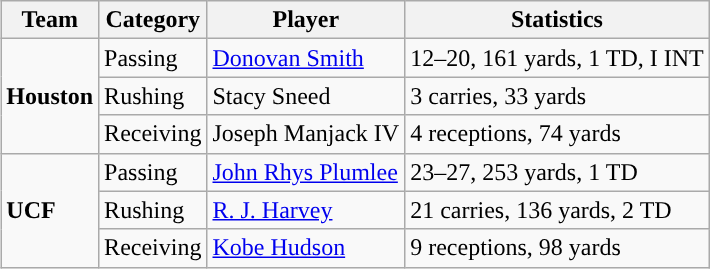<table class="wikitable" style="float: right;">
<tr>
<th>Team</th>
<th>Category</th>
<th>Player</th>
<th>Statistics</th>
</tr>
<tr>
<td rowspan=3><strong>Houston</strong></td>
<td>Passing</td>
<td><a href='#'>Donovan Smith</a></td>
<td>12–20, 161 yards, 1 TD, I INT</td>
</tr>
<tr>
<td>Rushing</td>
<td>Stacy Sneed</td>
<td>3 carries, 33 yards</td>
</tr>
<tr>
<td>Receiving</td>
<td>Joseph Manjack IV</td>
<td>4 receptions, 74 yards</td>
</tr>
<tr>
<td rowspan=3><strong>UCF</strong></td>
<td>Passing</td>
<td><a href='#'>John Rhys Plumlee</a></td>
<td>23–27, 253 yards, 1 TD</td>
</tr>
<tr>
<td>Rushing</td>
<td><a href='#'>R. J. Harvey</a></td>
<td>21 carries, 136 yards, 2 TD</td>
</tr>
<tr>
<td>Receiving</td>
<td><a href='#'>Kobe Hudson</a></td>
<td>9 receptions, 98 yards</td>
</tr>
</table>
